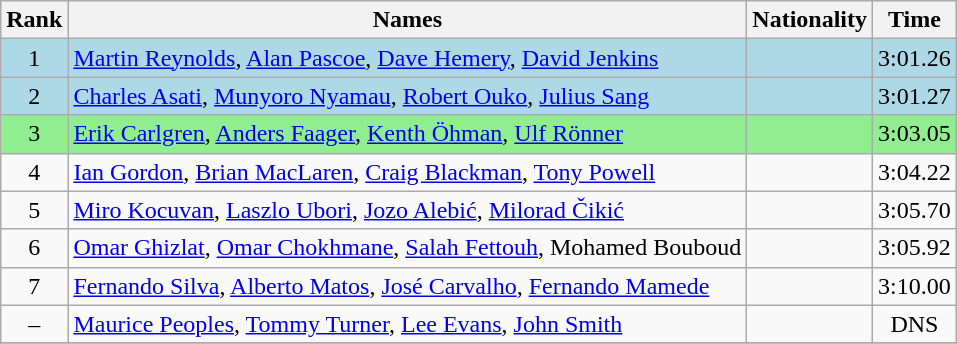<table class="wikitable sortable" style="text-align:center">
<tr>
<th>Rank</th>
<th>Names</th>
<th>Nationality</th>
<th>Time</th>
</tr>
<tr bgcolor=lightblue>
<td>1</td>
<td align=left><a href='#'>Martin Reynolds</a>, <a href='#'>Alan Pascoe</a>, <a href='#'>Dave Hemery</a>, <a href='#'>David Jenkins</a></td>
<td align=left></td>
<td>3:01.26</td>
</tr>
<tr bgcolor=lightblue>
<td>2</td>
<td align=left><a href='#'>Charles Asati</a>, <a href='#'>Munyoro Nyamau</a>, <a href='#'>Robert Ouko</a>, <a href='#'>Julius Sang</a></td>
<td align=left></td>
<td>3:01.27</td>
</tr>
<tr bgcolor=lightgreen>
<td>3</td>
<td align=left><a href='#'>Erik Carlgren</a>, <a href='#'>Anders Faager</a>, <a href='#'>Kenth Öhman</a>, <a href='#'>Ulf Rönner</a></td>
<td align=left></td>
<td>3:03.05</td>
</tr>
<tr>
<td>4</td>
<td align=left><a href='#'>Ian Gordon</a>, <a href='#'>Brian MacLaren</a>, <a href='#'>Craig Blackman</a>, <a href='#'>Tony Powell</a></td>
<td align=left></td>
<td>3:04.22</td>
</tr>
<tr>
<td>5</td>
<td align=left><a href='#'>Miro Kocuvan</a>, <a href='#'>Laszlo Ubori</a>, <a href='#'>Jozo Alebić</a>, <a href='#'>Milorad Čikić</a></td>
<td align=left></td>
<td>3:05.70</td>
</tr>
<tr>
<td>6</td>
<td align=left><a href='#'>Omar Ghizlat</a>, <a href='#'>Omar Chokhmane</a>, <a href='#'>Salah Fettouh</a>, Mohamed Bouboud</td>
<td align=left></td>
<td>3:05.92</td>
</tr>
<tr>
<td>7</td>
<td align=left><a href='#'>Fernando Silva</a>, <a href='#'>Alberto Matos</a>, <a href='#'>José Carvalho</a>, <a href='#'>Fernando Mamede</a></td>
<td align=left></td>
<td>3:10.00</td>
</tr>
<tr>
<td>–</td>
<td align=left><a href='#'>Maurice Peoples</a>, <a href='#'>Tommy Turner</a>, <a href='#'>Lee Evans</a>, <a href='#'>John Smith</a></td>
<td align=left></td>
<td>DNS</td>
</tr>
<tr>
</tr>
</table>
